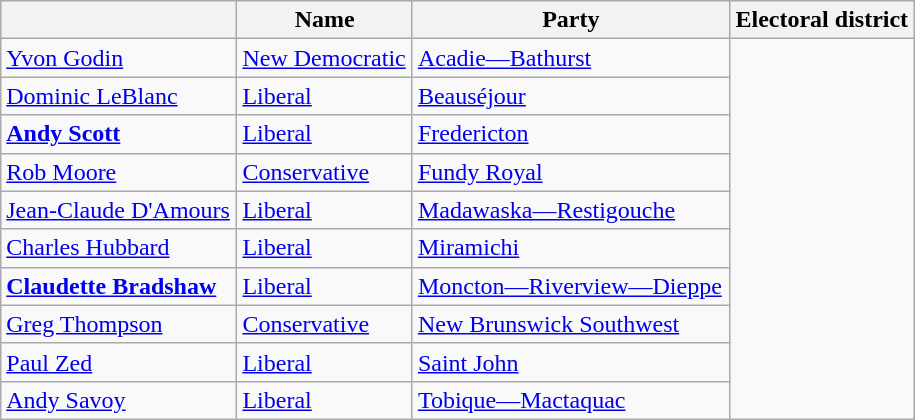<table class="wikitable" width="610">
<tr>
<th></th>
<th>Name</th>
<th>Party</th>
<th>Electoral district</th>
</tr>
<tr>
<td><a href='#'>Yvon Godin</a></td>
<td><a href='#'>New Democratic</a></td>
<td><a href='#'>Acadie—Bathurst</a></td>
</tr>
<tr>
<td><a href='#'>Dominic LeBlanc</a></td>
<td><a href='#'>Liberal</a></td>
<td><a href='#'>Beauséjour</a></td>
</tr>
<tr>
<td><strong><a href='#'>Andy Scott</a></strong></td>
<td><a href='#'>Liberal</a></td>
<td><a href='#'>Fredericton</a></td>
</tr>
<tr>
<td><a href='#'>Rob Moore</a></td>
<td><a href='#'>Conservative</a></td>
<td><a href='#'>Fundy Royal</a></td>
</tr>
<tr>
<td><a href='#'>Jean-Claude D'Amours</a></td>
<td><a href='#'>Liberal</a></td>
<td><a href='#'>Madawaska—Restigouche</a></td>
</tr>
<tr>
<td><a href='#'>Charles Hubbard</a></td>
<td><a href='#'>Liberal</a></td>
<td><a href='#'>Miramichi</a></td>
</tr>
<tr>
<td><strong><a href='#'>Claudette Bradshaw</a></strong></td>
<td><a href='#'>Liberal</a></td>
<td><a href='#'>Moncton—Riverview—Dieppe</a></td>
</tr>
<tr>
<td><a href='#'>Greg Thompson</a></td>
<td><a href='#'>Conservative</a></td>
<td><a href='#'>New Brunswick Southwest</a></td>
</tr>
<tr>
<td><a href='#'>Paul Zed</a></td>
<td><a href='#'>Liberal</a></td>
<td><a href='#'>Saint John</a></td>
</tr>
<tr>
<td><a href='#'>Andy Savoy</a></td>
<td><a href='#'>Liberal</a></td>
<td><a href='#'>Tobique—Mactaquac</a></td>
</tr>
</table>
